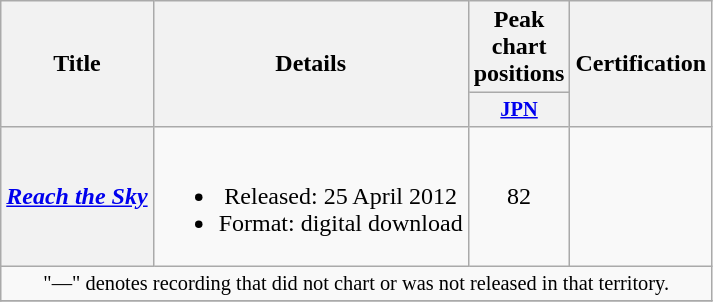<table class="wikitable plainrowheaders" style="text-align:center;">
<tr>
<th scope="col" rowspan="2">Title</th>
<th scope="col" rowspan="2">Details</th>
<th scope="col">Peak chart positions</th>
<th scope="col" rowspan="2">Certification</th>
</tr>
<tr>
<th scope="col" style="width:3em;font-size:85%;"><a href='#'>JPN</a></th>
</tr>
<tr>
<th scope="row"><em><a href='#'>Reach the Sky</a></em></th>
<td><br><ul><li>Released: 25 April 2012</li><li>Format: digital download</li></ul></td>
<td>82</td>
<td></td>
</tr>
<tr>
<td colspan="10" style="font-size:85%">"—" denotes recording that did not chart or was not released in that territory.</td>
</tr>
<tr>
</tr>
</table>
